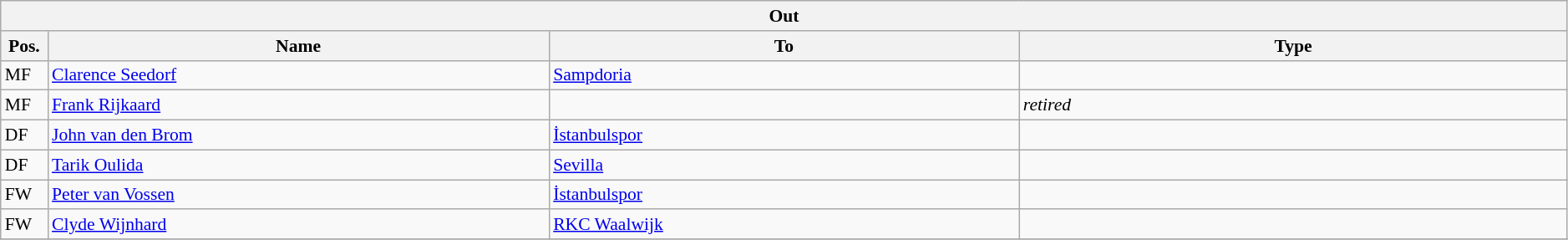<table class="wikitable" style="font-size:90%;width:99%;">
<tr>
<th colspan="4">Out</th>
</tr>
<tr>
<th width=3%>Pos.</th>
<th width=32%>Name</th>
<th width=30%>To</th>
<th width=35%>Type</th>
</tr>
<tr>
<td>MF</td>
<td><a href='#'>Clarence Seedorf</a></td>
<td><a href='#'>Sampdoria</a></td>
<td></td>
</tr>
<tr>
<td>MF</td>
<td><a href='#'>Frank Rijkaard</a></td>
<td></td>
<td><em>retired</em></td>
</tr>
<tr>
<td>DF</td>
<td><a href='#'>John van den Brom</a></td>
<td><a href='#'>İstanbulspor</a></td>
<td></td>
</tr>
<tr>
<td>DF</td>
<td><a href='#'>Tarik Oulida</a></td>
<td><a href='#'>Sevilla</a></td>
<td></td>
</tr>
<tr>
<td>FW</td>
<td><a href='#'>Peter van Vossen</a></td>
<td><a href='#'>İstanbulspor</a></td>
<td></td>
</tr>
<tr>
<td>FW</td>
<td><a href='#'>Clyde Wijnhard</a></td>
<td><a href='#'>RKC Waalwijk</a></td>
<td></td>
</tr>
<tr>
</tr>
</table>
